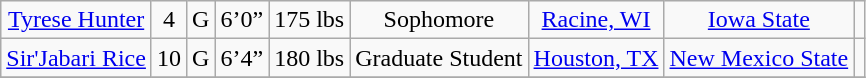<table class="wikitable sortable" style="text-align: center">
<tr align=center>
<td><a href='#'>Tyrese Hunter</a></td>
<td>4</td>
<td>G</td>
<td>6’0”</td>
<td>175 lbs</td>
<td>Sophomore</td>
<td><a href='#'>Racine, WI</a></td>
<td><a href='#'>Iowa State</a></td>
<td></td>
</tr>
<tr>
<td><a href='#'>Sir'Jabari Rice</a></td>
<td>10</td>
<td>G</td>
<td>6’4”</td>
<td>180 lbs</td>
<td>Graduate Student</td>
<td><a href='#'>Houston, TX</a></td>
<td><a href='#'>New Mexico State</a></td>
<td></td>
</tr>
<tr>
</tr>
</table>
